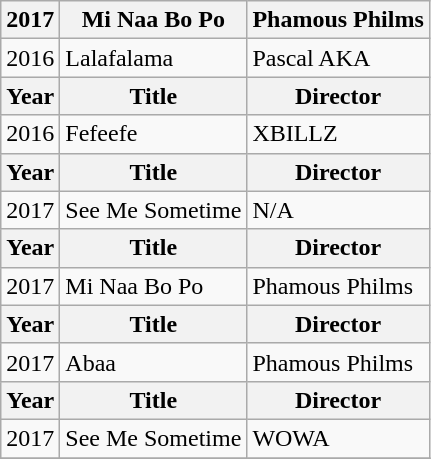<table class="wikitable">
<tr>
<th>2017</th>
<th>Mi Naa Bo Po</th>
<th>Phamous Philms</th>
</tr>
<tr>
<td>2016</td>
<td>Lalafalama</td>
<td>Pascal AKA</td>
</tr>
<tr>
<th>Year</th>
<th>Title</th>
<th>Director</th>
</tr>
<tr>
<td>2016</td>
<td>Fefeefe</td>
<td>XBILLZ</td>
</tr>
<tr>
<th>Year</th>
<th>Title</th>
<th>Director</th>
</tr>
<tr>
<td>2017</td>
<td>See Me Sometime</td>
<td>N/A</td>
</tr>
<tr>
<th>Year</th>
<th>Title</th>
<th>Director</th>
</tr>
<tr>
<td>2017</td>
<td>Mi Naa Bo Po</td>
<td>Phamous Philms</td>
</tr>
<tr>
<th>Year</th>
<th>Title</th>
<th>Director</th>
</tr>
<tr>
<td>2017</td>
<td>Abaa</td>
<td>Phamous Philms</td>
</tr>
<tr>
<th>Year</th>
<th>Title</th>
<th>Director</th>
</tr>
<tr>
<td>2017</td>
<td>See Me Sometime</td>
<td>WOWA</td>
</tr>
<tr>
</tr>
</table>
